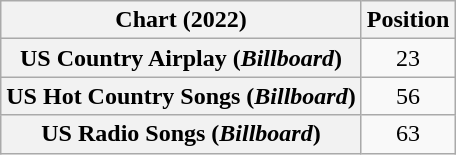<table class="wikitable sortable plainrowheaders" style="text-align:center">
<tr>
<th scope="col">Chart (2022)</th>
<th scope="col">Position</th>
</tr>
<tr>
<th scope="row">US Country Airplay (<em>Billboard</em>)</th>
<td>23</td>
</tr>
<tr>
<th scope="row">US Hot Country Songs (<em>Billboard</em>)</th>
<td>56</td>
</tr>
<tr>
<th scope="row">US Radio Songs (<em>Billboard</em>)</th>
<td>63</td>
</tr>
</table>
